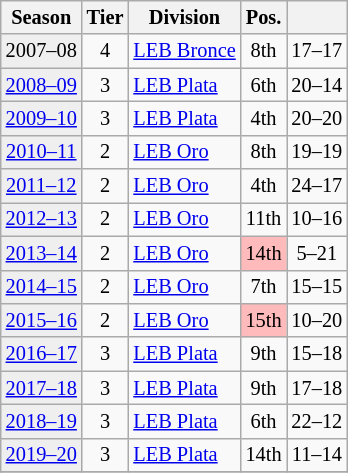<table class="wikitable" style="font-size:85%; text-align:center">
<tr>
<th>Season</th>
<th>Tier</th>
<th>Division</th>
<th>Pos.</th>
<th></th>
</tr>
<tr>
<td bgcolor=#efefef>2007–08</td>
<td>4</td>
<td align=left><a href='#'>LEB Bronce</a></td>
<td>8th</td>
<td>17–17</td>
</tr>
<tr>
<td bgcolor=#efefef><a href='#'>2008–09</a></td>
<td>3</td>
<td align=left><a href='#'>LEB Plata</a></td>
<td>6th</td>
<td>20–14</td>
</tr>
<tr>
<td bgcolor=#efefef><a href='#'>2009–10</a></td>
<td>3</td>
<td align=left><a href='#'>LEB Plata</a></td>
<td>4th</td>
<td>20–20</td>
</tr>
<tr>
<td bgcolor=#efefef><a href='#'>2010–11</a></td>
<td>2</td>
<td align=left><a href='#'>LEB Oro</a></td>
<td>8th</td>
<td>19–19</td>
</tr>
<tr>
<td bgcolor=#efefef><a href='#'>2011–12</a></td>
<td>2</td>
<td align=left><a href='#'>LEB Oro</a></td>
<td>4th</td>
<td>24–17</td>
</tr>
<tr>
<td bgcolor=#efefef><a href='#'>2012–13</a></td>
<td>2</td>
<td align=left><a href='#'>LEB Oro</a></td>
<td>11th</td>
<td>10–16</td>
</tr>
<tr>
<td bgcolor=#efefef><a href='#'>2013–14</a></td>
<td>2</td>
<td align=left><a href='#'>LEB Oro</a></td>
<td bgcolor=#FFBBBB>14th</td>
<td>5–21</td>
</tr>
<tr>
<td bgcolor=#efefef><a href='#'>2014–15</a></td>
<td>2</td>
<td align=left><a href='#'>LEB Oro</a></td>
<td>7th</td>
<td>15–15</td>
</tr>
<tr>
<td bgcolor=#efefef><a href='#'>2015–16</a></td>
<td>2</td>
<td align=left><a href='#'>LEB Oro</a></td>
<td bgcolor=#FFBBBB>15th</td>
<td>10–20</td>
</tr>
<tr>
<td bgcolor=#efefef><a href='#'>2016–17</a></td>
<td>3</td>
<td align=left><a href='#'>LEB Plata</a></td>
<td>9th</td>
<td>15–18</td>
</tr>
<tr>
<td bgcolor=#efefef><a href='#'>2017–18</a></td>
<td>3</td>
<td align=left><a href='#'>LEB Plata</a></td>
<td>9th</td>
<td>17–18</td>
</tr>
<tr>
<td bgcolor=#efefef><a href='#'>2018–19</a></td>
<td>3</td>
<td align=left><a href='#'>LEB Plata</a></td>
<td>6th</td>
<td>22–12</td>
</tr>
<tr>
<td bgcolor=#efefef><a href='#'>2019–20</a></td>
<td>3</td>
<td align=left><a href='#'>LEB Plata</a></td>
<td>14th</td>
<td>11–14</td>
</tr>
<tr>
</tr>
</table>
